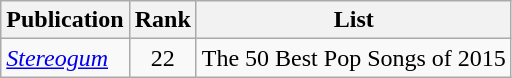<table class="wikitable">
<tr>
<th>Publication</th>
<th>Rank</th>
<th>List</th>
</tr>
<tr>
<td><em><a href='#'>Stereogum</a></em></td>
<td align="center">22</td>
<td>The 50 Best Pop Songs of 2015</td>
</tr>
</table>
